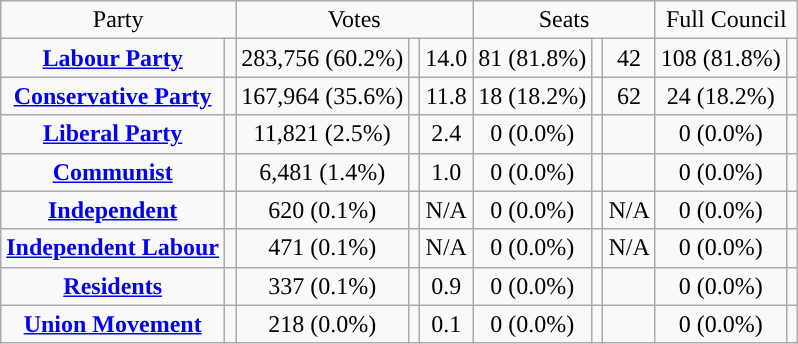<table class=wikitable style="text-align:center;">
<tr>
<td colspan=2>Party</td>
<td colspan=3>Votes</td>
<td colspan=3>Seats</td>
<td colspan=3>Full Council</td>
</tr>
<tr>
<td><strong><a href='#'>Labour Party</a></strong></td>
<td style="background:"></td>
<td>283,756 (60.2%)</td>
<td></td>
<td> 14.0</td>
<td>81 (81.8%)</td>
<td></td>
<td> 42</td>
<td>108 (81.8%)</td>
<td></td>
</tr>
<tr>
<td><strong><a href='#'>Conservative Party</a></strong></td>
<td style="background:"></td>
<td>167,964 (35.6%)</td>
<td></td>
<td> 11.8</td>
<td>18 (18.2%)</td>
<td></td>
<td> 62</td>
<td>24 (18.2%)</td>
<td></td>
</tr>
<tr>
<td><strong><a href='#'>Liberal Party</a></strong></td>
<td style="background:"></td>
<td>11,821 (2.5%)</td>
<td></td>
<td> 2.4</td>
<td>0 (0.0%)</td>
<td></td>
<td></td>
<td>0 (0.0%)</td>
<td></td>
</tr>
<tr>
<td><strong><a href='#'>Communist</a></strong></td>
<td style="background:"></td>
<td>6,481 (1.4%)</td>
<td></td>
<td> 1.0</td>
<td>0 (0.0%)</td>
<td></td>
<td></td>
<td>0 (0.0%)</td>
<td></td>
</tr>
<tr>
<td><strong><a href='#'>Independent</a></strong></td>
<td style="background:"></td>
<td>620 (0.1%)</td>
<td></td>
<td>N/A</td>
<td>0 (0.0%)</td>
<td></td>
<td>N/A</td>
<td>0 (0.0%)</td>
<td></td>
</tr>
<tr>
<td><strong><a href='#'>Independent Labour</a></strong></td>
<td style="background:"></td>
<td>471 (0.1%)</td>
<td></td>
<td>N/A</td>
<td>0 (0.0%)</td>
<td></td>
<td>N/A</td>
<td>0 (0.0%)</td>
<td></td>
</tr>
<tr>
<td><strong><a href='#'>Residents</a></strong></td>
<td style="background:"></td>
<td>337 (0.1%)</td>
<td></td>
<td> 0.9</td>
<td>0 (0.0%)</td>
<td></td>
<td></td>
<td>0 (0.0%)</td>
<td></td>
</tr>
<tr>
<td><strong><a href='#'>Union Movement</a></strong></td>
<td style="background:"></td>
<td>218 (0.0%)</td>
<td></td>
<td> 0.1</td>
<td>0 (0.0%)</td>
<td></td>
<td></td>
<td>0 (0.0%)</td>
<td></td>
</tr>
</table>
